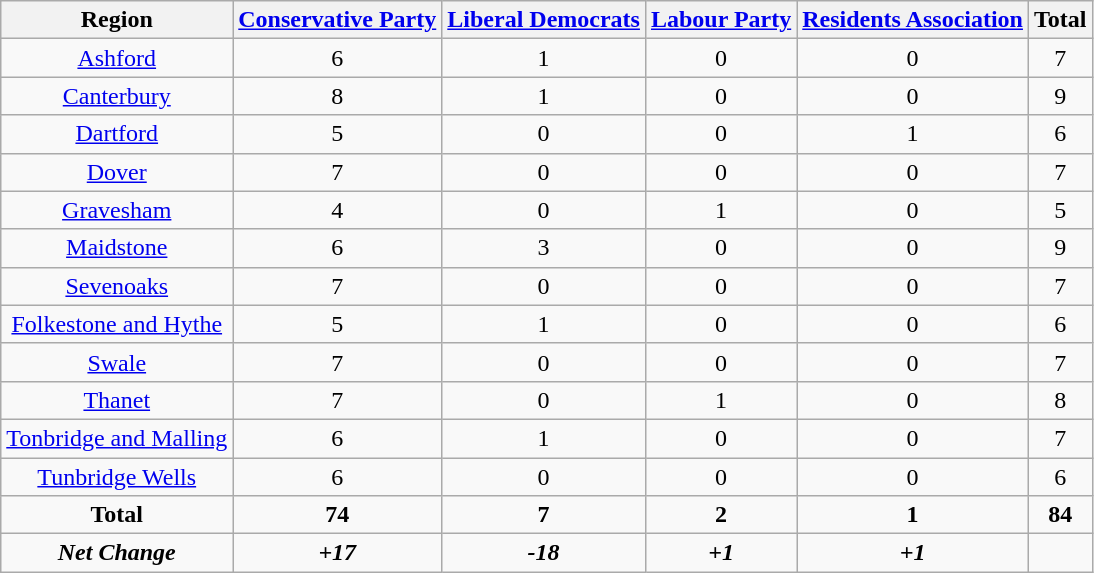<table class="wikitable" style="text-align:center;">
<tr>
<th>Region</th>
<th><a href='#'>Conservative Party</a></th>
<th><a href='#'>Liberal Democrats</a></th>
<th><a href='#'>Labour Party</a></th>
<th><a href='#'>Residents Association</a></th>
<th>Total</th>
</tr>
<tr>
<td><a href='#'>Ashford</a></td>
<td>6</td>
<td>1</td>
<td>0</td>
<td>0</td>
<td>7</td>
</tr>
<tr>
<td><a href='#'>Canterbury</a></td>
<td>8</td>
<td>1</td>
<td>0</td>
<td>0</td>
<td>9</td>
</tr>
<tr>
<td><a href='#'>Dartford</a></td>
<td>5</td>
<td>0</td>
<td>0</td>
<td>1</td>
<td>6</td>
</tr>
<tr>
<td><a href='#'>Dover</a></td>
<td>7</td>
<td>0</td>
<td>0</td>
<td>0</td>
<td>7</td>
</tr>
<tr>
<td><a href='#'>Gravesham</a></td>
<td>4</td>
<td>0</td>
<td>1</td>
<td>0</td>
<td>5</td>
</tr>
<tr>
<td><a href='#'>Maidstone</a></td>
<td>6</td>
<td>3</td>
<td>0</td>
<td>0</td>
<td>9</td>
</tr>
<tr>
<td><a href='#'>Sevenoaks</a></td>
<td>7</td>
<td>0</td>
<td>0</td>
<td>0</td>
<td>7</td>
</tr>
<tr>
<td><a href='#'>Folkestone and Hythe</a></td>
<td>5</td>
<td>1</td>
<td>0</td>
<td>0</td>
<td>6</td>
</tr>
<tr>
<td><a href='#'>Swale</a></td>
<td>7</td>
<td>0</td>
<td>0</td>
<td>0</td>
<td>7</td>
</tr>
<tr>
<td><a href='#'>Thanet</a></td>
<td>7</td>
<td>0</td>
<td>1</td>
<td>0</td>
<td>8</td>
</tr>
<tr>
<td><a href='#'>Tonbridge and Malling</a></td>
<td>6</td>
<td>1</td>
<td>0</td>
<td>0</td>
<td>7</td>
</tr>
<tr>
<td><a href='#'>Tunbridge Wells</a></td>
<td>6</td>
<td>0</td>
<td>0</td>
<td>0</td>
<td>6</td>
</tr>
<tr>
<td><strong>Total</strong></td>
<td><strong>74</strong></td>
<td><strong>7 </strong></td>
<td><strong>2</strong></td>
<td><strong>1</strong></td>
<td><strong>84</strong></td>
</tr>
<tr>
<td><strong><em>Net Change</em></strong></td>
<td><strong><em>+17</em></strong></td>
<td><strong><em>-18</em></strong></td>
<td><strong><em>+1</em></strong></td>
<td><strong><em>+1</em></strong></td>
</tr>
</table>
